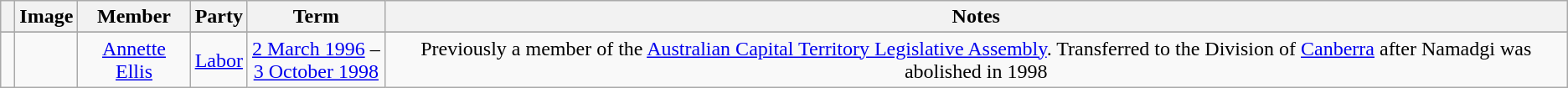<table class=wikitable style="text-align:center">
<tr>
<th></th>
<th>Image</th>
<th>Member</th>
<th>Party</th>
<th>Term</th>
<th>Notes</th>
</tr>
<tr>
</tr>
<tr>
<td> </td>
<td></td>
<td><a href='#'>Annette Ellis</a><br></td>
<td><a href='#'>Labor</a></td>
<td nowrap><a href='#'>2 March 1996</a> –<br><a href='#'>3 October 1998</a></td>
<td>Previously a member of the <a href='#'>Australian Capital Territory Legislative Assembly</a>. Transferred to the Division of <a href='#'>Canberra</a> after Namadgi was abolished in 1998</td>
</tr>
</table>
